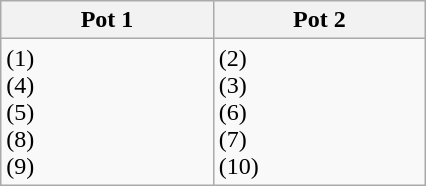<table class="wikitable">
<tr>
<th width=15%>Pot 1</th>
<th width=15%>Pot 2</th>
</tr>
<tr>
<td> (1)  <br> (4) <br> (5) <br> (8) <br> (9)</td>
<td> (2) <br> (3) <br> (6) <br> (7) <br> (10)</td>
</tr>
</table>
